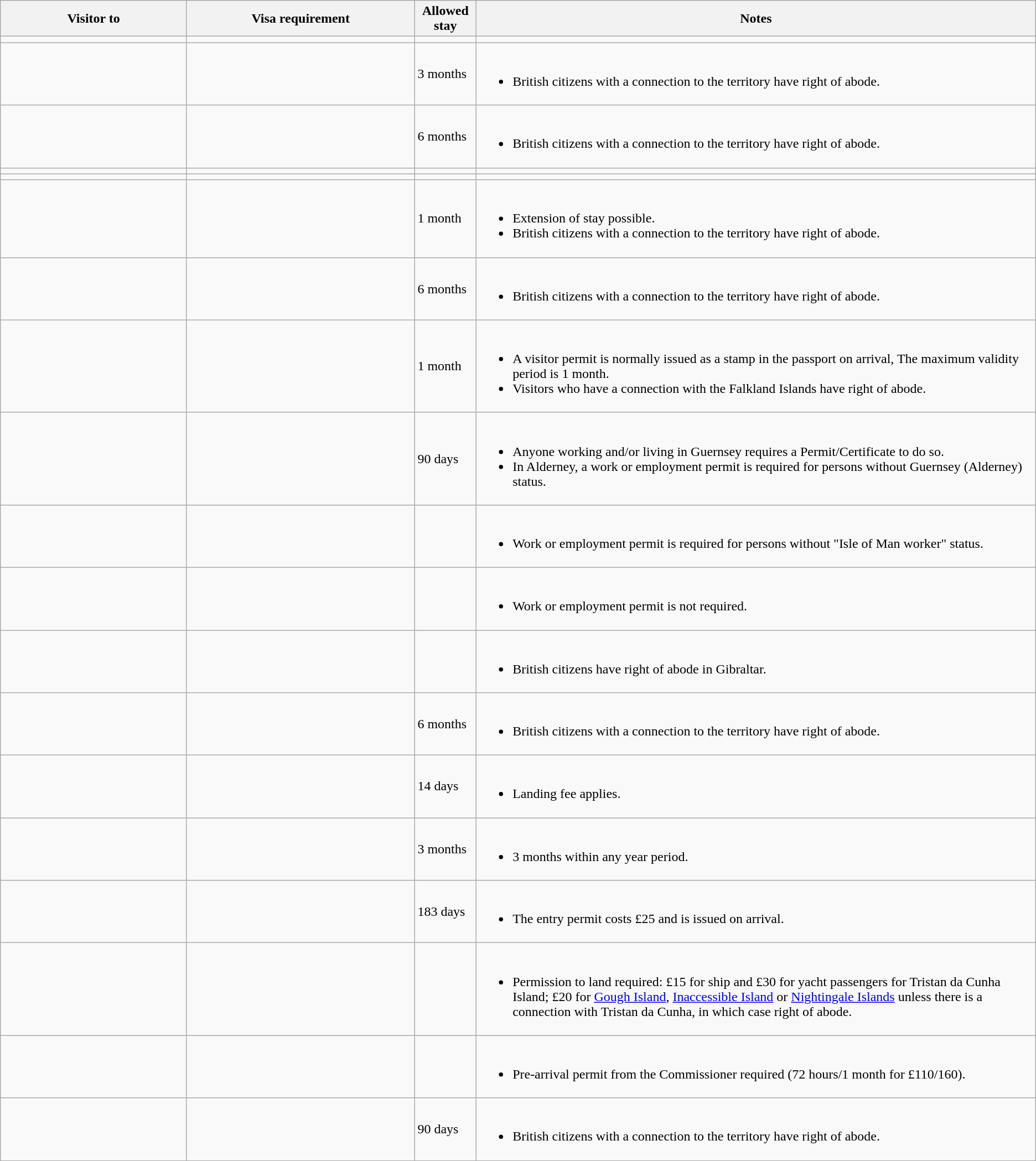<table class="wikitable sortable sticky-header">
<tr>
<th style="width:18%;">Visitor to</th>
<th style="width:22%;">Visa requirement</th>
<th>Allowed stay</th>
<th>Notes</th>
</tr>
<tr>
<td></td>
<td></td>
<td></td>
<td></td>
</tr>
<tr>
<td></td>
<td></td>
<td>3 months</td>
<td><br><ul><li>British citizens with a connection to the territory have right of abode.</li></ul></td>
</tr>
<tr>
<td></td>
<td></td>
<td>6 months</td>
<td><br><ul><li>British citizens with a connection to the territory have right of abode.</li></ul></td>
</tr>
<tr>
<td></td>
<td></td>
<td></td>
<td></td>
</tr>
<tr>
<td></td>
<td></td>
<td></td>
<td></td>
</tr>
<tr>
<td></td>
<td></td>
<td>1 month</td>
<td><br><ul><li>Extension of stay possible.</li><li>British citizens with a connection to the territory have right of abode.</li></ul></td>
</tr>
<tr>
<td></td>
<td></td>
<td>6 months</td>
<td><br><ul><li>British citizens with a connection to the territory have right of abode.</li></ul></td>
</tr>
<tr>
<td></td>
<td></td>
<td>1 month</td>
<td><br><ul><li>A visitor permit is normally issued as a stamp in the passport on arrival, The maximum validity period is 1 month.</li><li>Visitors who have a connection with the Falkland Islands have right of abode.</li></ul></td>
</tr>
<tr>
<td></td>
<td></td>
<td>90 days</td>
<td><br><ul><li>Anyone working and/or living in Guernsey requires a Permit/Certificate to do so.</li><li>In Alderney, a work or employment permit is required for persons without Guernsey (Alderney) status.</li></ul></td>
</tr>
<tr>
<td></td>
<td></td>
<td></td>
<td><br><ul><li>Work or employment permit is required for persons without "Isle of Man worker" status.</li></ul></td>
</tr>
<tr>
<td></td>
<td></td>
<td></td>
<td><br><ul><li>Work or employment permit is not required.</li></ul></td>
</tr>
<tr>
<td></td>
<td></td>
<td></td>
<td><br><ul><li>British citizens have right of abode in Gibraltar.</li></ul></td>
</tr>
<tr>
<td></td>
<td></td>
<td>6 months</td>
<td><br><ul><li>British citizens with a connection to the territory have right of abode.</li></ul></td>
</tr>
<tr>
<td></td>
<td></td>
<td>14 days</td>
<td><br><ul><li>Landing fee applies.</li></ul></td>
</tr>
<tr>
<td></td>
<td></td>
<td>3 months</td>
<td><br><ul><li>3 months within any year period.</li></ul></td>
</tr>
<tr>
<td></td>
<td></td>
<td>183 days</td>
<td><br><ul><li>The entry permit costs £25 and is issued on arrival.</li></ul></td>
</tr>
<tr>
<td></td>
<td></td>
<td></td>
<td><br><ul><li>Permission to land required: £15 for ship and £30 for yacht passengers for Tristan da Cunha Island; £20 for <a href='#'>Gough Island</a>, <a href='#'>Inaccessible Island</a> or <a href='#'>Nightingale Islands</a> unless there is a connection with Tristan da Cunha, in which case right of abode.</li></ul></td>
</tr>
<tr>
<td></td>
<td></td>
<td></td>
<td><br><ul><li>Pre-arrival permit from the Commissioner required (72 hours/1 month for £110/160).</li></ul></td>
</tr>
<tr>
<td></td>
<td></td>
<td>90 days</td>
<td><br><ul><li>British citizens with a connection to the territory have right of abode.</li></ul></td>
</tr>
</table>
